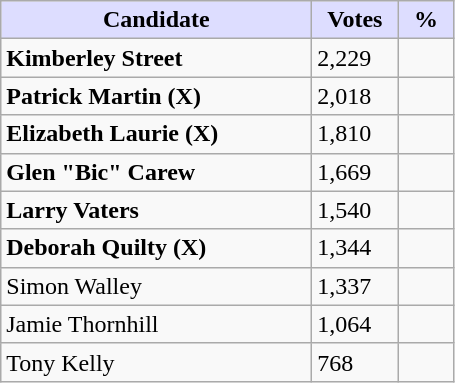<table class="wikitable">
<tr>
<th style="background:#ddf; width:200px;">Candidate</th>
<th style="background:#ddf; width:50px;">Votes</th>
<th style="background:#ddf; width:30px;">%</th>
</tr>
<tr>
<td><strong>Kimberley Street</strong></td>
<td>2,229</td>
<td></td>
</tr>
<tr>
<td><strong>Patrick Martin (X)</strong></td>
<td>2,018</td>
<td></td>
</tr>
<tr>
<td><strong>Elizabeth Laurie (X)</strong></td>
<td>1,810</td>
<td></td>
</tr>
<tr>
<td><strong>Glen "Bic" Carew</strong></td>
<td>1,669</td>
<td></td>
</tr>
<tr>
<td><strong>Larry Vaters</strong></td>
<td>1,540</td>
<td></td>
</tr>
<tr>
<td><strong>Deborah Quilty (X)</strong></td>
<td>1,344</td>
<td></td>
</tr>
<tr>
<td>Simon Walley</td>
<td>1,337</td>
<td></td>
</tr>
<tr>
<td>Jamie Thornhill</td>
<td>1,064</td>
<td></td>
</tr>
<tr>
<td>Tony Kelly</td>
<td>768</td>
<td></td>
</tr>
</table>
